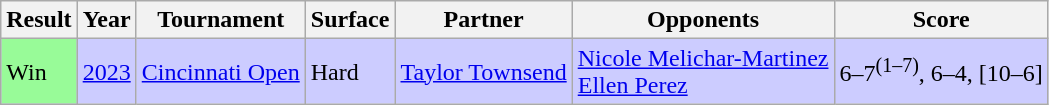<table class="wikitable">
<tr>
<th>Result</th>
<th>Year</th>
<th>Tournament</th>
<th>Surface</th>
<th>Partner</th>
<th>Opponents</th>
<th>Score</th>
</tr>
<tr bgcolor=CCCCFF>
<td bgcolor=98FB98>Win</td>
<td><a href='#'>2023</a></td>
<td><a href='#'>Cincinnati Open</a></td>
<td>Hard</td>
<td> <a href='#'>Taylor Townsend</a></td>
<td> <a href='#'>Nicole Melichar-Martinez</a> <br>  <a href='#'>Ellen Perez</a></td>
<td>6–7<sup>(1–7)</sup>, 6–4, [10–6]</td>
</tr>
</table>
